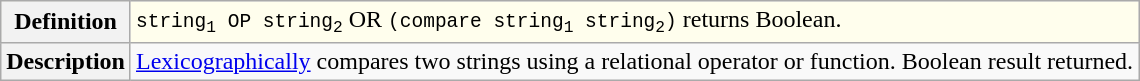<table class="wikitable">
<tr style="background:#fffeed;">
<th>Definition</th>
<td><code>string<sub>1</sub> OP string<sub>2</sub></code> OR <code>(compare string<sub>1</sub> string<sub>2</sub>)</code> returns Boolean.</td>
</tr>
<tr>
<th>Description</th>
<td><a href='#'>Lexicographically</a> compares two strings using a relational operator or function. Boolean result returned.</td>
</tr>
</table>
